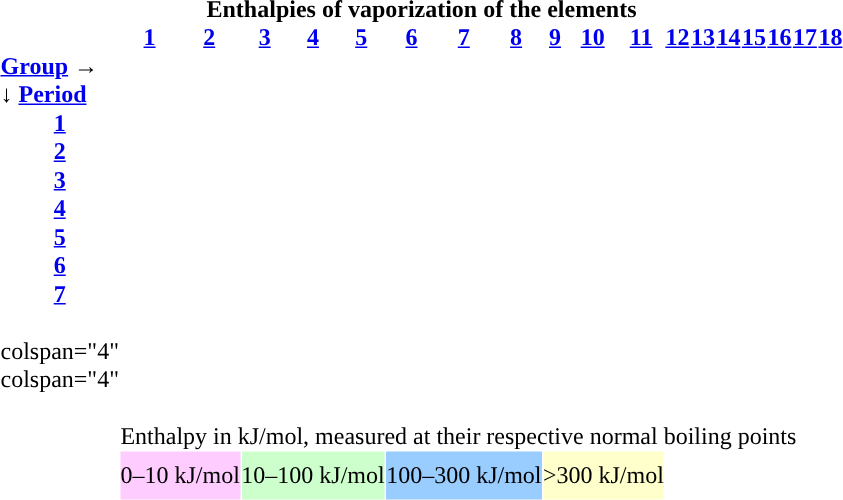<table border=0 cellpadding="0" cellspacing="1" style="table-layout:fixed; background:">
<tr>
<th colspan=20 style="background:">Enthalpies of vaporization of the elements</th>
</tr>
<tr style="background:">
<th></th>
<th><a href='#'>1</a></th>
<th><a href='#'>2</a></th>
<th></th>
<th><a href='#'>3</a></th>
<th><a href='#'>4</a></th>
<th><a href='#'>5</a></th>
<th><a href='#'>6</a></th>
<th><a href='#'>7</a></th>
<th><a href='#'>8</a></th>
<th><a href='#'>9</a></th>
<th><a href='#'>10</a></th>
<th><a href='#'>11</a></th>
<th><a href='#'>12</a></th>
<th><a href='#'>13</a></th>
<th><a href='#'>14</a></th>
<th><a href='#'>15</a></th>
<th><a href='#'>16</a></th>
<th><a href='#'>17</a></th>
<th><a href='#'>18</a></th>
</tr>
<tr>
<th colspan=3 style="text-align:left;"><a href='#'>Group</a> →</th>
</tr>
<tr>
<th colspan=3 style="text-align:left;">↓ <a href='#'>Period</a></th>
</tr>
<tr>
<th><a href='#'>1</a></th>
<td></td>
<td colspan="17"></td>
<td></td>
</tr>
<tr>
<th><a href='#'>2</a></th>
<td></td>
<td></td>
<td colspan="11"></td>
<td></td>
<td></td>
<td></td>
<td></td>
<td></td>
<td></td>
</tr>
<tr>
<th><a href='#'>3</a></th>
<td></td>
<td></td>
<td colspan="11"></td>
<td></td>
<td></td>
<td></td>
<td></td>
<td></td>
<td></td>
</tr>
<tr>
<th><a href='#'>4</a></th>
<td></td>
<td></td>
<td></td>
<td></td>
<td></td>
<td></td>
<td></td>
<td></td>
<td></td>
<td></td>
<td></td>
<td></td>
<td></td>
<td></td>
<td></td>
<td></td>
<td></td>
<td></td>
<td></td>
</tr>
<tr>
<th><a href='#'>5</a></th>
<td></td>
<td></td>
<td></td>
<td></td>
<td></td>
<td></td>
<td></td>
<td></td>
<td></td>
<td></td>
<td></td>
<td></td>
<td></td>
<td></td>
<td></td>
<td></td>
<td></td>
<td></td>
<td></td>
</tr>
<tr>
<th><a href='#'>6</a></th>
<td></td>
<td></td>
<td></td>
<td></td>
<td></td>
<td></td>
<td></td>
<td></td>
<td></td>
<td></td>
<td></td>
<td></td>
<td></td>
<td></td>
<td></td>
<td></td>
<td></td>
<td></td>
<td></td>
</tr>
<tr>
<th><a href='#'>7</a></th>
<td></td>
<td></td>
<td></td>
<td></td>
<td></td>
<td></td>
<td></td>
<td></td>
<td></td>
<td></td>
<td></td>
<td></td>
<td></td>
<td></td>
<td></td>
<td></td>
<td></td>
<td></td>
<td></td>
</tr>
<tr>
<td><br></td>
</tr>
<tr>
<td>colspan="4" </td>
<td></td>
<td></td>
<td></td>
<td></td>
<td></td>
<td></td>
<td></td>
<td></td>
<td></td>
<td></td>
<td></td>
<td></td>
<td></td>
<td></td>
</tr>
<tr>
<td>colspan="4" </td>
<td></td>
<td></td>
<td></td>
<td></td>
<td></td>
<td></td>
<td></td>
<td></td>
<td></td>
<td></td>
<td></td>
<td></td>
<td></td>
<td></td>
</tr>
<tr>
<td> </td>
</tr>
<tr>
<td></td>
<td colspan=20>Enthalpy in kJ/mol, measured at their respective normal boiling points</td>
</tr>
<tr style="height:2em; border:1px solid grey; text-align:center;">
<td></td>
<td colspan=3 style="background:#ffccff;">0–10 kJ/mol</td>
<td colspan=3 style="background:#ccffcc;">10–100 kJ/mol</td>
<td colspan=3 style="background:#99ccff;">100–300 kJ/mol</td>
<td colspan=3 style="background:#ffffcc;">>300 kJ/mol</td>
</tr>
</table>
